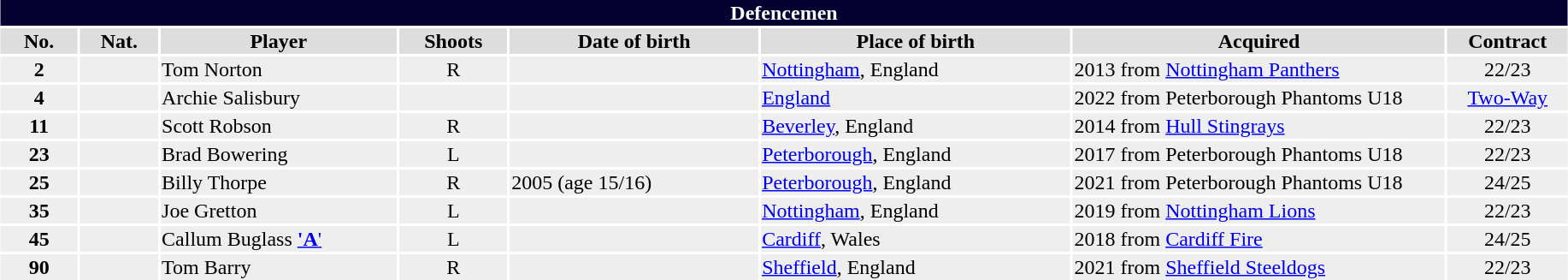<table class="toccolours"  style="width:97%; clear:both; margin:1.5em auto; text-align:center;">
<tr>
<th colspan="11" style="background:#040030; color:#FFFFFF;">Defencemen</th>
</tr>
<tr style="background:#ddd;">
<th width=5%>No.</th>
<th width=5%>Nat.</th>
<th !width=22%>Player</th>
<th width=7%>Shoots</th>
<th width=16%>Date of birth</th>
<th width=20%>Place of birth</th>
<th width=24%>Acquired</th>
<td><strong>Contract</strong></td>
</tr>
<tr style="background:#eee;">
<td><strong>2</strong></td>
<td></td>
<td align="left">Tom Norton</td>
<td>R</td>
<td align="left"></td>
<td align="left"><a href='#'>Nottingham</a>, England</td>
<td align="left">2013 from <a href='#'>Nottingham Panthers</a></td>
<td>22/23</td>
</tr>
<tr style="background:#eee;">
<td><strong>4</strong></td>
<td></td>
<td align="left">Archie Salisbury</td>
<td></td>
<td align="left"></td>
<td align="left"><a href='#'>England</a></td>
<td align="left">2022 from Peterborough Phantoms U18</td>
<td><a href='#'>Two-Way</a></td>
</tr>
<tr style="background:#eee;">
<td><strong>11</strong></td>
<td></td>
<td align="left">Scott Robson</td>
<td>R</td>
<td align="left"></td>
<td align="left"><a href='#'>Beverley</a>, England</td>
<td align="left">2014 from <a href='#'>Hull Stingrays</a></td>
<td>22/23</td>
</tr>
<tr style="background:#eee;">
<td><strong>23</strong></td>
<td></td>
<td align=left>Brad Bowering</td>
<td>L</td>
<td align=left></td>
<td align=left><a href='#'>Peterborough</a>, England</td>
<td align=left>2017 from Peterborough Phantoms U18</td>
<td>22/23</td>
</tr>
<tr style="background:#eee;">
<td><strong>25</strong></td>
<td></td>
<td align="left">Billy Thorpe</td>
<td>R</td>
<td align="left">2005 (age 15/16)</td>
<td align="left"><a href='#'>Peterborough</a>, England</td>
<td align="left">2021 from Peterborough Phantoms U18</td>
<td>24/25</td>
</tr>
<tr style="background:#eee;">
<td><strong>35</strong></td>
<td></td>
<td align="left">Joe Gretton</td>
<td>L</td>
<td align="left"></td>
<td align="left"><a href='#'>Nottingham</a>, England</td>
<td align="left">2019 from <a href='#'>Nottingham Lions</a></td>
<td>22/23</td>
</tr>
<tr style="background:#eee;">
<td><strong>45</strong></td>
<td></td>
<td align=left>Callum Buglass <a href='#'><strong>'A</strong>'</a></td>
<td>L</td>
<td align=left></td>
<td align=left><a href='#'>Cardiff</a>, Wales</td>
<td align=left>2018 from <a href='#'>Cardiff Fire</a></td>
<td>24/25</td>
</tr>
<tr style="background:#eee;">
<td><strong>90</strong></td>
<td></td>
<td align="left">Tom Barry</td>
<td>R</td>
<td align="left"></td>
<td align="left"><a href='#'>Sheffield</a>, England</td>
<td align="left">2021 from <a href='#'>Sheffield Steeldogs</a></td>
<td>22/23</td>
</tr>
</table>
